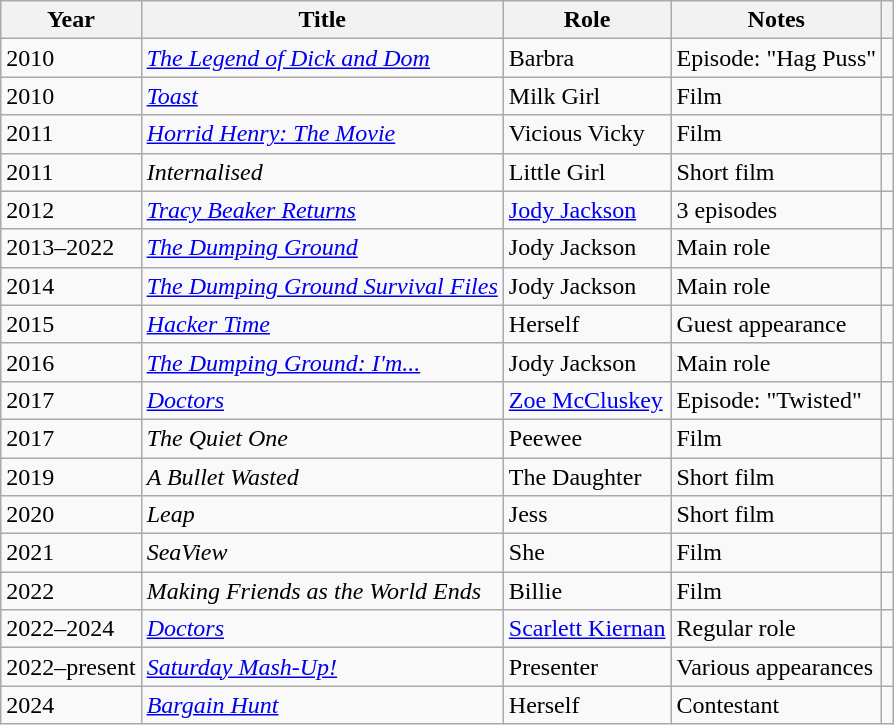<table class="wikitable">
<tr>
<th>Year</th>
<th>Title</th>
<th>Role</th>
<th>Notes</th>
<th></th>
</tr>
<tr>
<td>2010</td>
<td><em><a href='#'>The Legend of Dick and Dom</a></em></td>
<td>Barbra</td>
<td>Episode: "Hag Puss"</td>
<td align="center"></td>
</tr>
<tr>
<td>2010</td>
<td><em><a href='#'>Toast</a></em></td>
<td>Milk Girl</td>
<td>Film</td>
<td align="center"></td>
</tr>
<tr>
<td>2011</td>
<td><em><a href='#'>Horrid Henry: The Movie</a></em></td>
<td>Vicious Vicky</td>
<td>Film</td>
<td align="center"></td>
</tr>
<tr>
<td>2011</td>
<td><em>Internalised</em></td>
<td>Little Girl</td>
<td>Short film</td>
<td align="center"></td>
</tr>
<tr>
<td>2012</td>
<td><em><a href='#'>Tracy Beaker Returns</a></em></td>
<td><a href='#'>Jody Jackson</a></td>
<td>3 episodes</td>
<td align="center"></td>
</tr>
<tr>
<td>2013–2022</td>
<td><em><a href='#'>The Dumping Ground</a></em></td>
<td>Jody Jackson</td>
<td>Main role</td>
<td align="center"></td>
</tr>
<tr>
<td>2014</td>
<td><em><a href='#'>The Dumping Ground Survival Files</a></em></td>
<td>Jody Jackson</td>
<td>Main role</td>
<td align="center"></td>
</tr>
<tr>
<td>2015</td>
<td><em><a href='#'>Hacker Time</a></em></td>
<td>Herself</td>
<td>Guest appearance</td>
<td align="center"></td>
</tr>
<tr>
<td>2016</td>
<td><em><a href='#'>The Dumping Ground: I'm...</a></em></td>
<td>Jody Jackson</td>
<td>Main role</td>
<td align="center"></td>
</tr>
<tr>
<td>2017</td>
<td><em><a href='#'>Doctors</a></em></td>
<td><a href='#'>Zoe McCluskey</a></td>
<td>Episode: "Twisted"</td>
<td align="center"></td>
</tr>
<tr>
<td>2017</td>
<td><em>The Quiet One</em></td>
<td>Peewee</td>
<td>Film</td>
<td align="center"></td>
</tr>
<tr>
<td>2019</td>
<td><em>A Bullet Wasted</em></td>
<td>The Daughter</td>
<td>Short film</td>
<td align="center"></td>
</tr>
<tr>
<td>2020</td>
<td><em>Leap</em></td>
<td>Jess</td>
<td>Short film</td>
<td align="center"></td>
</tr>
<tr>
<td>2021</td>
<td><em>SeaView</em></td>
<td>She</td>
<td>Film</td>
<td align="center"></td>
</tr>
<tr>
<td>2022</td>
<td><em>Making Friends as the World Ends</em></td>
<td>Billie</td>
<td>Film</td>
<td align="center"></td>
</tr>
<tr>
<td>2022–2024</td>
<td><em><a href='#'>Doctors</a></em></td>
<td><a href='#'>Scarlett Kiernan</a></td>
<td>Regular role</td>
<td align="center"></td>
</tr>
<tr>
<td>2022–present</td>
<td><em><a href='#'>Saturday Mash-Up!</a></em></td>
<td>Presenter</td>
<td>Various appearances</td>
<td align="center"></td>
</tr>
<tr>
<td>2024</td>
<td><em><a href='#'>Bargain Hunt</a></em></td>
<td>Herself</td>
<td>Contestant</td>
<td align="center"></td>
</tr>
</table>
